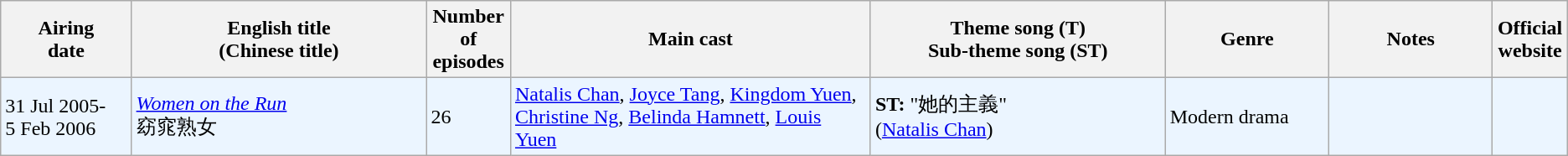<table class="wikitable">
<tr>
<th align=center width=8% bgcolor="silver">Airing<br>date</th>
<th align=center width=18% bgcolor="silver">English title <br> (Chinese title)</th>
<th align=center width=5% bgcolor="silver">Number of episodes</th>
<th align=center width=22% bgcolor="silver">Main cast</th>
<th align=center width=18% bgcolor="silver">Theme song (T) <br>Sub-theme song (ST)</th>
<th align=center width=10% bgcolor="silver">Genre</th>
<th align=center width=10% bgcolor="silver">Notes</th>
<th align=center width=1% bgcolor="silver">Official website</th>
</tr>
<tr ---- bgcolor="ebf5ff">
<td>31 Jul 2005-<br> 5 Feb 2006</td>
<td><em><a href='#'>Women on the Run</a></em> <br> 窈窕熟女</td>
<td>26</td>
<td><a href='#'>Natalis Chan</a>, <a href='#'>Joyce Tang</a>, <a href='#'>Kingdom Yuen</a>, <a href='#'>Christine Ng</a>, <a href='#'>Belinda Hamnett</a>, <a href='#'>Louis Yuen</a></td>
<td><strong>ST:</strong> "她的主義" <br> (<a href='#'>Natalis Chan</a>)</td>
<td>Modern drama</td>
<td></td>
<td></td>
</tr>
</table>
